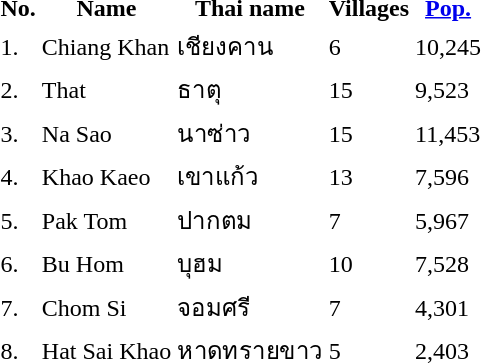<table>
<tr>
<th>No.</th>
<th>Name</th>
<th>Thai name</th>
<th>Villages</th>
<th><a href='#'>Pop.</a></th>
</tr>
<tr>
<td>1.</td>
<td>Chiang Khan</td>
<td>เชียงคาน</td>
<td>6</td>
<td>10,245</td>
<td></td>
</tr>
<tr>
<td>2.</td>
<td>That</td>
<td>ธาตุ</td>
<td>15</td>
<td>9,523</td>
<td></td>
</tr>
<tr>
<td>3.</td>
<td>Na Sao</td>
<td>นาซ่าว</td>
<td>15</td>
<td>11,453</td>
<td></td>
</tr>
<tr>
<td>4.</td>
<td>Khao Kaeo</td>
<td>เขาแก้ว</td>
<td>13</td>
<td>7,596</td>
<td></td>
</tr>
<tr>
<td>5.</td>
<td>Pak Tom</td>
<td>ปากตม</td>
<td>7</td>
<td>5,967</td>
<td></td>
</tr>
<tr>
<td>6.</td>
<td>Bu Hom</td>
<td>บุฮม</td>
<td>10</td>
<td>7,528</td>
<td></td>
</tr>
<tr>
<td>7.</td>
<td>Chom Si</td>
<td>จอมศรี</td>
<td>7</td>
<td>4,301</td>
<td></td>
</tr>
<tr>
<td>8.</td>
<td>Hat Sai Khao</td>
<td>หาดทรายขาว</td>
<td>5</td>
<td>2,403</td>
<td></td>
</tr>
</table>
